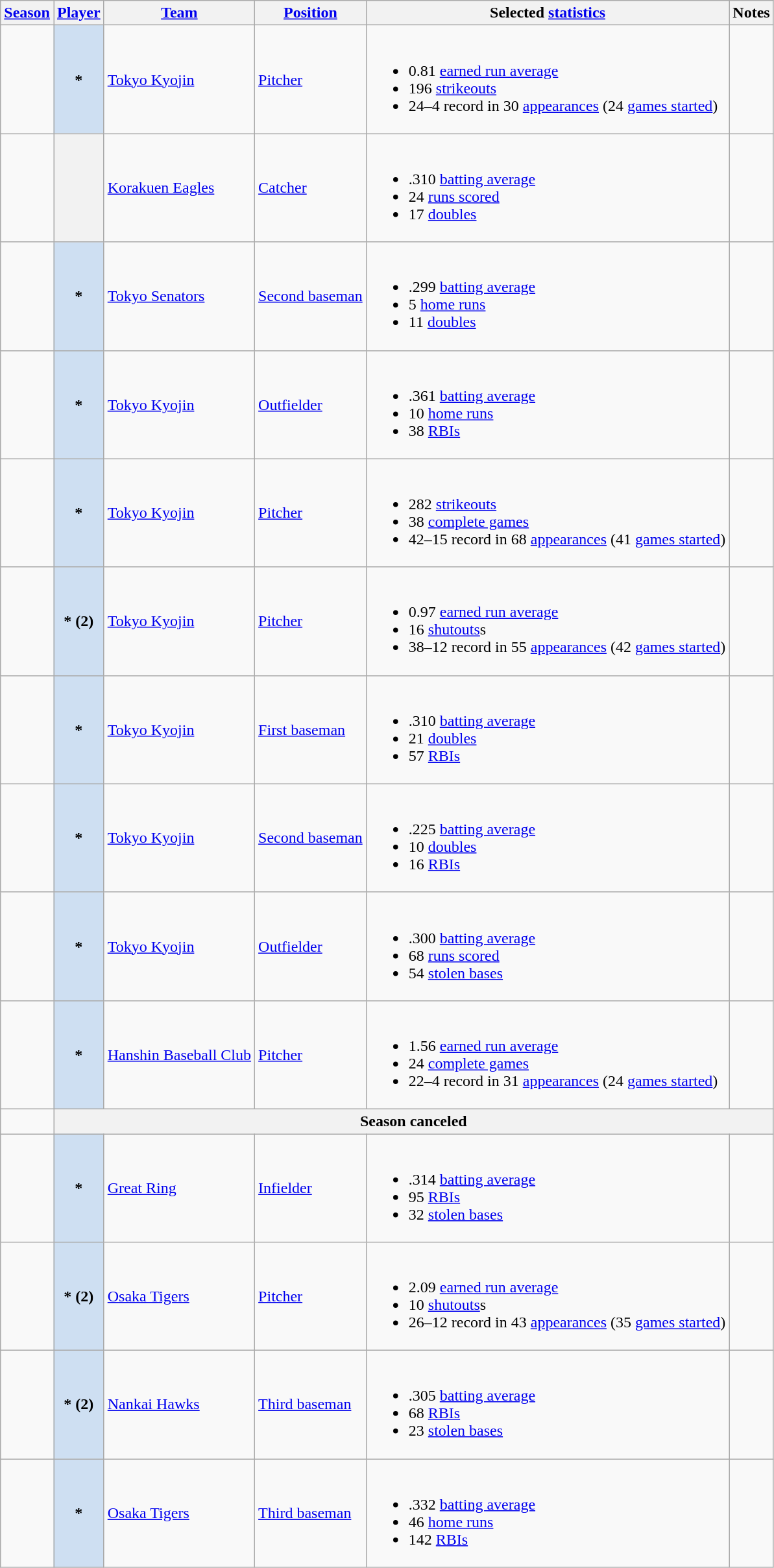<table class="wikitable sortable plainrowheaders">
<tr>
<th scope="col"><a href='#'>Season</a></th>
<th scope="col"><a href='#'>Player</a></th>
<th scope="col"><a href='#'>Team</a></th>
<th scope="col"><a href='#'>Position</a></th>
<th scope="col" class="unsortable">Selected <a href='#'>statistics</a></th>
<th scope="col" class="unsortable">Notes</th>
</tr>
<tr>
<td style="text-align:center"></td>
<th scope="row" style="background:#cedff2">*</th>
<td><a href='#'>Tokyo Kyojin</a></td>
<td><a href='#'>Pitcher</a></td>
<td><br><ul><li>0.81 <a href='#'>earned run average</a></li><li>196 <a href='#'>strikeouts</a></li><li>24–4 record in 30 <a href='#'>appearances</a> (24 <a href='#'>games started</a>)</li></ul></td>
<td style="text-align:center"></td>
</tr>
<tr>
<td style="text-align:center"></td>
<th scope="row"></th>
<td><a href='#'>Korakuen Eagles</a></td>
<td><a href='#'>Catcher</a></td>
<td><br><ul><li>.310 <a href='#'>batting average</a></li><li>24 <a href='#'>runs scored</a></li><li>17 <a href='#'>doubles</a></li></ul></td>
<td style="text-align:center"></td>
</tr>
<tr>
<td style="text-align:center"></td>
<th scope="row" style=background:#cedff2>*</th>
<td><a href='#'>Tokyo Senators</a></td>
<td><a href='#'>Second baseman</a></td>
<td><br><ul><li>.299 <a href='#'>batting average</a></li><li>5 <a href='#'>home runs</a></li><li>11 <a href='#'>doubles</a></li></ul></td>
<td style="text-align:center"></td>
</tr>
<tr>
<td style="text-align:center"></td>
<th scope="row" style=background:#cedff2>*</th>
<td><a href='#'>Tokyo Kyojin</a></td>
<td><a href='#'>Outfielder</a></td>
<td><br><ul><li>.361 <a href='#'>batting average</a></li><li>10 <a href='#'>home runs</a></li><li>38 <a href='#'>RBIs</a></li></ul></td>
<td style="text-align:center"></td>
</tr>
<tr>
<td style="text-align:center"></td>
<th scope="row" style=background:#cedff2>*</th>
<td><a href='#'>Tokyo Kyojin</a></td>
<td><a href='#'>Pitcher</a></td>
<td><br><ul><li>282 <a href='#'>strikeouts</a></li><li>38 <a href='#'>complete games</a></li><li>42–15 record in 68 <a href='#'>appearances</a> (41 <a href='#'>games started</a>)</li></ul></td>
<td style="text-align:center"></td>
</tr>
<tr>
<td style="text-align:center"></td>
<th scope="row" style=background:#cedff2>* (2)</th>
<td><a href='#'>Tokyo Kyojin</a></td>
<td><a href='#'>Pitcher</a></td>
<td><br><ul><li>0.97 <a href='#'>earned run average</a></li><li>16 <a href='#'>shutouts</a>s</li><li>38–12 record in 55 <a href='#'>appearances</a> (42 <a href='#'>games started</a>)</li></ul></td>
<td style="text-align:center"></td>
</tr>
<tr>
<td style="text-align:center"></td>
<th scope="row" style=background:#cedff2>*</th>
<td><a href='#'>Tokyo Kyojin</a></td>
<td><a href='#'>First baseman</a></td>
<td><br><ul><li>.310 <a href='#'>batting average</a></li><li>21 <a href='#'>doubles</a></li><li>57 <a href='#'>RBIs</a></li></ul></td>
<td style="text-align:center"></td>
</tr>
<tr>
<td style="text-align:center"></td>
<th scope="row" style=background:#cedff2>*</th>
<td><a href='#'>Tokyo Kyojin</a></td>
<td><a href='#'>Second baseman</a></td>
<td><br><ul><li>.225 <a href='#'>batting average</a></li><li>10 <a href='#'>doubles</a></li><li>16 <a href='#'>RBIs</a></li></ul></td>
<td style="text-align:center"></td>
</tr>
<tr>
<td style="text-align:center"></td>
<th scope="row" style=background:#cedff2>*</th>
<td><a href='#'>Tokyo Kyojin</a></td>
<td><a href='#'>Outfielder</a></td>
<td><br><ul><li>.300 <a href='#'>batting average</a></li><li>68 <a href='#'>runs scored</a></li><li>54 <a href='#'>stolen bases</a></li></ul></td>
<td style="text-align:center"></td>
</tr>
<tr>
<td style="text-align:center"></td>
<th scope="row" style=background:#cedff2>*</th>
<td><a href='#'>Hanshin Baseball Club</a></td>
<td><a href='#'>Pitcher</a></td>
<td><br><ul><li>1.56 <a href='#'>earned run average</a></li><li>24 <a href='#'>complete games</a></li><li>22–4 record in 31 <a href='#'>appearances</a> (24 <a href='#'>games started</a>)</li></ul></td>
<td style="text-align:center"></td>
</tr>
<tr>
<td style="text-align:center"></td>
<th scope="row" colspan=5 style="text-align:center">Season canceled</th>
</tr>
<tr>
<td style="text-align:center"></td>
<th scope="row" style=background:#cedff2>*</th>
<td><a href='#'>Great Ring</a></td>
<td><a href='#'>Infielder</a></td>
<td><br><ul><li>.314 <a href='#'>batting average</a></li><li>95 <a href='#'>RBIs</a></li><li>32 <a href='#'>stolen bases</a></li></ul></td>
<td style="text-align:center"></td>
</tr>
<tr>
<td style="text-align:center"></td>
<th scope="row" style=background:#cedff2>* (2)</th>
<td><a href='#'>Osaka Tigers</a></td>
<td><a href='#'>Pitcher</a></td>
<td><br><ul><li>2.09 <a href='#'>earned run average</a></li><li>10 <a href='#'>shutouts</a>s</li><li>26–12 record in 43 <a href='#'>appearances</a> (35 <a href='#'>games started</a>)</li></ul></td>
<td style="text-align:center"></td>
</tr>
<tr>
<td style="text-align:center"></td>
<th scope="row" style=background:#cedff2>* (2)</th>
<td><a href='#'>Nankai Hawks</a></td>
<td><a href='#'>Third baseman</a></td>
<td><br><ul><li>.305 <a href='#'>batting average</a></li><li>68 <a href='#'>RBIs</a></li><li>23 <a href='#'>stolen bases</a></li></ul></td>
<td style="text-align:center"></td>
</tr>
<tr>
<td style="text-align:center"></td>
<th scope="row" style="background:#cedff2">*</th>
<td><a href='#'>Osaka Tigers</a></td>
<td><a href='#'>Third baseman</a></td>
<td><br><ul><li>.332 <a href='#'>batting average</a></li><li>46 <a href='#'>home runs</a></li><li>142 <a href='#'>RBIs</a></li></ul></td>
<td style="text-align:center"></td>
</tr>
</table>
